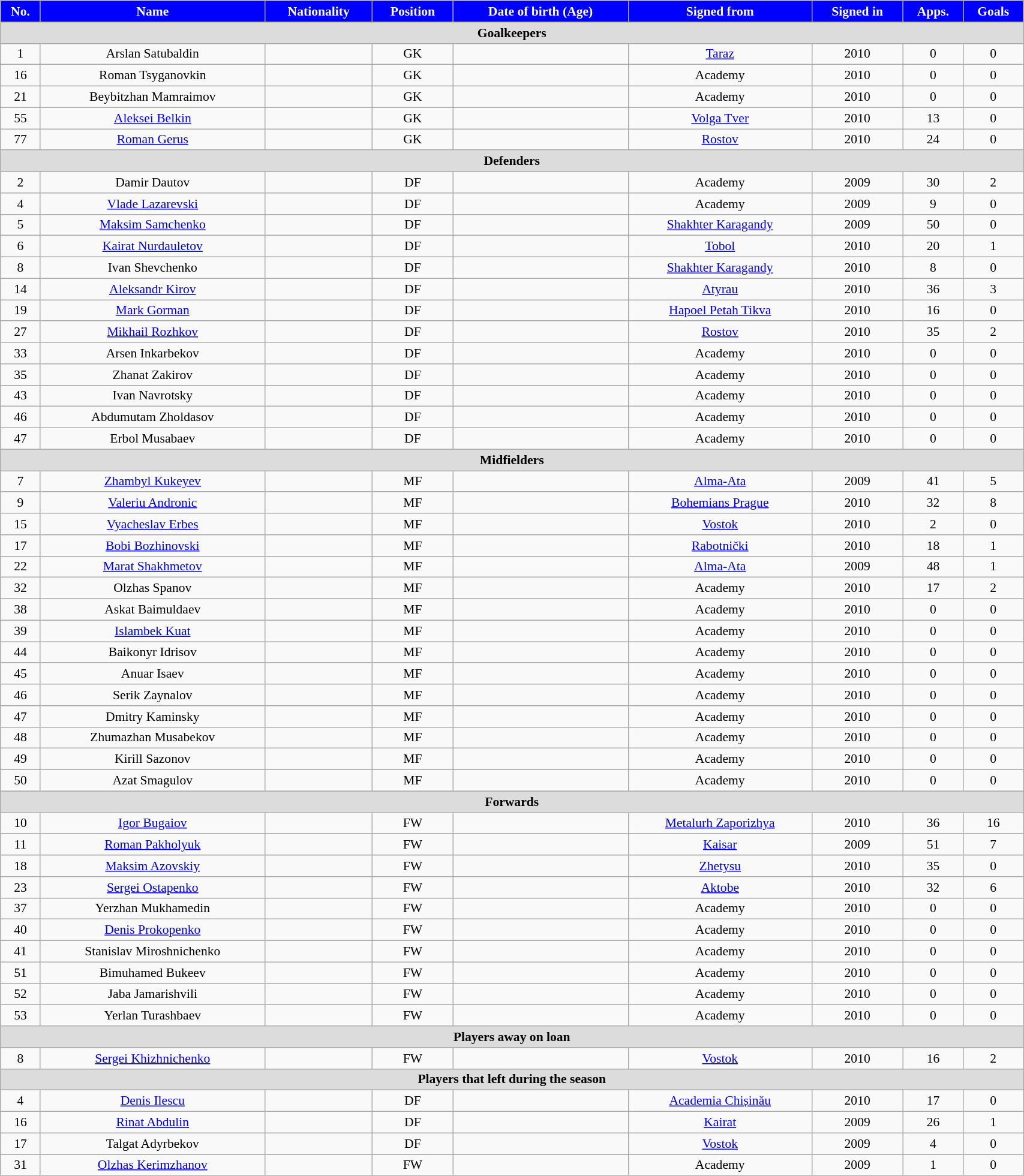<table class="wikitable"  style="text-align:center; font-size:90%; width:90%;">
<tr>
<th style="background:#00f; color:white; text-align:center;">No.</th>
<th style="background:#00f; color:white; text-align:center;">Name</th>
<th style="background:#00f; color:white; text-align:center;">Nationality</th>
<th style="background:#00f; color:white; text-align:center;">Position</th>
<th style="background:#00f; color:white; text-align:center;">Date of birth (Age)</th>
<th style="background:#00f; color:white; text-align:center;">Signed from</th>
<th style="background:#00f; color:white; text-align:center;">Signed in</th>
<th style="background:#00f; color:white; text-align:center;">Apps.</th>
<th style="background:#00f; color:white; text-align:center;">Goals</th>
</tr>
<tr>
<th colspan="11"  style="background:#dcdcdc; text-align:center;">Goalkeepers</th>
</tr>
<tr>
<td>1</td>
<td>Arslan Satubaldin</td>
<td></td>
<td>GK</td>
<td></td>
<td><a href='#'>Taraz</a></td>
<td>2010</td>
<td>0</td>
<td>0</td>
</tr>
<tr>
<td>16</td>
<td>Roman Tsyganovkin</td>
<td></td>
<td>GK</td>
<td></td>
<td>Academy</td>
<td>2010</td>
<td>0</td>
<td>0</td>
</tr>
<tr>
<td>21</td>
<td>Beybitzhan Mamraimov</td>
<td></td>
<td>GK</td>
<td></td>
<td>Academy</td>
<td>2010</td>
<td>0</td>
<td>0</td>
</tr>
<tr>
<td>55</td>
<td><a href='#'>Aleksei Belkin</a></td>
<td></td>
<td>GK</td>
<td></td>
<td><a href='#'>Volga Tver</a></td>
<td>2010</td>
<td>13</td>
<td>0</td>
</tr>
<tr>
<td>77</td>
<td><a href='#'>Roman Gerus</a></td>
<td></td>
<td>GK</td>
<td></td>
<td><a href='#'>Rostov</a></td>
<td>2010</td>
<td>24</td>
<td>0</td>
</tr>
<tr>
<th colspan="11"  style="background:#dcdcdc; text-align:center;">Defenders</th>
</tr>
<tr>
<td>2</td>
<td>Damir Dautov</td>
<td></td>
<td>DF</td>
<td></td>
<td>Academy</td>
<td>2009</td>
<td>30</td>
<td>2</td>
</tr>
<tr>
<td>4</td>
<td><a href='#'>Vlade Lazarevski</a></td>
<td></td>
<td>DF</td>
<td></td>
<td>Academy</td>
<td>2009</td>
<td>9</td>
<td>0</td>
</tr>
<tr>
<td>5</td>
<td><a href='#'>Maksim Samchenko</a></td>
<td></td>
<td>DF</td>
<td></td>
<td><a href='#'>Shakhter Karagandy</a></td>
<td>2009</td>
<td>50</td>
<td>0</td>
</tr>
<tr>
<td>6</td>
<td><a href='#'>Kairat Nurdauletov</a></td>
<td></td>
<td>DF</td>
<td></td>
<td><a href='#'>Tobol</a></td>
<td>2010</td>
<td>20</td>
<td>1</td>
</tr>
<tr>
<td>8</td>
<td>Ivan Shevchenko</td>
<td></td>
<td>DF</td>
<td></td>
<td><a href='#'>Shakhter Karagandy</a></td>
<td>2010</td>
<td>8</td>
<td>0</td>
</tr>
<tr>
<td>14</td>
<td><a href='#'>Aleksandr Kirov</a></td>
<td></td>
<td>DF</td>
<td></td>
<td><a href='#'>Atyrau</a></td>
<td>2010</td>
<td>36</td>
<td>3</td>
</tr>
<tr>
<td>19</td>
<td><a href='#'>Mark Gorman</a></td>
<td></td>
<td>DF</td>
<td></td>
<td><a href='#'>Hapoel Petah Tikva</a></td>
<td>2010</td>
<td>16</td>
<td>0</td>
</tr>
<tr>
<td>27</td>
<td><a href='#'>Mikhail Rozhkov</a></td>
<td></td>
<td>DF</td>
<td></td>
<td><a href='#'>Rostov</a></td>
<td>2010</td>
<td>35</td>
<td>2</td>
</tr>
<tr>
<td>33</td>
<td>Arsen Inkarbekov</td>
<td></td>
<td>DF</td>
<td></td>
<td>Academy</td>
<td>2010</td>
<td>0</td>
<td>0</td>
</tr>
<tr>
<td>35</td>
<td>Zhanat Zakirov</td>
<td></td>
<td>DF</td>
<td></td>
<td>Academy</td>
<td>2010</td>
<td>0</td>
<td>0</td>
</tr>
<tr>
<td>43</td>
<td>Ivan Navrotsky</td>
<td></td>
<td>DF</td>
<td></td>
<td>Academy</td>
<td>2010</td>
<td>0</td>
<td>0</td>
</tr>
<tr>
<td>46</td>
<td>Abdumutam Zholdasov</td>
<td></td>
<td>DF</td>
<td></td>
<td>Academy</td>
<td>2010</td>
<td>0</td>
<td>0</td>
</tr>
<tr>
<td>47</td>
<td>Erbol Musabaev</td>
<td></td>
<td>DF</td>
<td></td>
<td>Academy</td>
<td>2010</td>
<td>0</td>
<td>0</td>
</tr>
<tr>
<th colspan="11"  style="background:#dcdcdc; text-align:center;">Midfielders</th>
</tr>
<tr>
<td>7</td>
<td><a href='#'>Zhambyl Kukeyev</a></td>
<td></td>
<td>MF</td>
<td></td>
<td><a href='#'>Alma-Ata</a></td>
<td>2009</td>
<td>41</td>
<td>5</td>
</tr>
<tr>
<td>9</td>
<td><a href='#'>Valeriu Andronic</a></td>
<td></td>
<td>MF</td>
<td></td>
<td><a href='#'>Bohemians Prague</a></td>
<td>2010</td>
<td>32</td>
<td>8</td>
</tr>
<tr>
<td>15</td>
<td><a href='#'>Vyacheslav Erbes</a></td>
<td></td>
<td>MF</td>
<td></td>
<td><a href='#'>Vostok</a></td>
<td>2010</td>
<td>2</td>
<td>0</td>
</tr>
<tr>
<td>17</td>
<td><a href='#'>Bobi Bozhinovski</a></td>
<td></td>
<td>MF</td>
<td></td>
<td><a href='#'>Rabotnički</a></td>
<td>2010</td>
<td>18</td>
<td>1</td>
</tr>
<tr>
<td>22</td>
<td><a href='#'>Marat Shakhmetov</a></td>
<td></td>
<td>MF</td>
<td></td>
<td><a href='#'>Alma-Ata</a></td>
<td>2009</td>
<td>48</td>
<td>1</td>
</tr>
<tr>
<td>32</td>
<td>Olzhas Spanov</td>
<td></td>
<td>MF</td>
<td></td>
<td>Academy</td>
<td>2010</td>
<td>17</td>
<td>2</td>
</tr>
<tr>
<td>38</td>
<td>Askat Baimuldaev</td>
<td></td>
<td>MF</td>
<td></td>
<td>Academy</td>
<td>2010</td>
<td>0</td>
<td>0</td>
</tr>
<tr>
<td>39</td>
<td><a href='#'>Islambek Kuat</a></td>
<td></td>
<td>MF</td>
<td></td>
<td>Academy</td>
<td>2010</td>
<td>0</td>
<td>0</td>
</tr>
<tr>
<td>44</td>
<td>Baikonyr Idrisov</td>
<td></td>
<td>MF</td>
<td></td>
<td>Academy</td>
<td>2010</td>
<td>0</td>
<td>0</td>
</tr>
<tr>
<td>45</td>
<td>Anuar Isaev</td>
<td></td>
<td>MF</td>
<td></td>
<td>Academy</td>
<td>2010</td>
<td>0</td>
<td>0</td>
</tr>
<tr>
<td>46</td>
<td>Serik Zaynalov</td>
<td></td>
<td>MF</td>
<td></td>
<td>Academy</td>
<td>2010</td>
<td>0</td>
<td>0</td>
</tr>
<tr>
<td>47</td>
<td>Dmitry Kaminsky</td>
<td></td>
<td>MF</td>
<td></td>
<td>Academy</td>
<td>2010</td>
<td>0</td>
<td>0</td>
</tr>
<tr>
<td>48</td>
<td>Zhumazhan Musabekov</td>
<td></td>
<td>MF</td>
<td></td>
<td>Academy</td>
<td>2010</td>
<td>0</td>
<td>0</td>
</tr>
<tr>
<td>49</td>
<td>Kirill Sazonov</td>
<td></td>
<td>MF</td>
<td></td>
<td>Academy</td>
<td>2010</td>
<td>0</td>
<td>0</td>
</tr>
<tr>
<td>50</td>
<td>Azat Smagulov</td>
<td></td>
<td>MF</td>
<td></td>
<td>Academy</td>
<td>2010</td>
<td>0</td>
<td>0</td>
</tr>
<tr>
<th colspan="11"  style="background:#dcdcdc; text-align:center;">Forwards</th>
</tr>
<tr>
<td>10</td>
<td><a href='#'>Igor Bugaiov</a></td>
<td></td>
<td>FW</td>
<td></td>
<td><a href='#'>Metalurh Zaporizhya</a></td>
<td>2010</td>
<td>36</td>
<td>16</td>
</tr>
<tr>
<td>11</td>
<td><a href='#'>Roman Pakholyuk</a></td>
<td></td>
<td>FW</td>
<td></td>
<td><a href='#'>Kaisar</a></td>
<td>2009</td>
<td>51</td>
<td>7</td>
</tr>
<tr>
<td>18</td>
<td><a href='#'>Maksim Azovskiy</a></td>
<td></td>
<td>FW</td>
<td></td>
<td><a href='#'>Zhetysu</a></td>
<td>2010</td>
<td>35</td>
<td>0</td>
</tr>
<tr>
<td>23</td>
<td><a href='#'>Sergei Ostapenko</a></td>
<td></td>
<td>FW</td>
<td></td>
<td><a href='#'>Aktobe</a></td>
<td>2010</td>
<td>32</td>
<td>6</td>
</tr>
<tr>
<td>37</td>
<td>Yerzhan Mukhamedin</td>
<td></td>
<td>FW</td>
<td></td>
<td>Academy</td>
<td>2010</td>
<td>0</td>
<td>0</td>
</tr>
<tr>
<td>40</td>
<td><a href='#'>Denis Prokopenko</a></td>
<td></td>
<td>FW</td>
<td></td>
<td>Academy</td>
<td>2010</td>
<td>0</td>
<td>0</td>
</tr>
<tr>
<td>41</td>
<td>Stanislav Miroshnichenko</td>
<td></td>
<td>FW</td>
<td></td>
<td>Academy</td>
<td>2010</td>
<td>0</td>
<td>0</td>
</tr>
<tr>
<td>51</td>
<td>Bimuhamed Bukeev</td>
<td></td>
<td>FW</td>
<td></td>
<td>Academy</td>
<td>2010</td>
<td>0</td>
<td>0</td>
</tr>
<tr>
<td>52</td>
<td>Jaba Jamarishvili</td>
<td></td>
<td>FW</td>
<td></td>
<td>Academy</td>
<td>2010</td>
<td>0</td>
<td>0</td>
</tr>
<tr>
<td>53</td>
<td>Yerlan Turashbaev</td>
<td></td>
<td>FW</td>
<td></td>
<td>Academy</td>
<td>2010</td>
<td>0</td>
<td>0</td>
</tr>
<tr>
<th colspan="11"  style="background:#dcdcdc; text-align:center;">Players away on loan</th>
</tr>
<tr>
<td>8</td>
<td><a href='#'>Sergei Khizhnichenko</a></td>
<td></td>
<td>FW</td>
<td></td>
<td><a href='#'>Vostok</a></td>
<td>2010</td>
<td>16</td>
<td>2</td>
</tr>
<tr>
<th colspan="11"  style="background:#dcdcdc; text-align:center;">Players that left during the season</th>
</tr>
<tr>
<td>4</td>
<td><a href='#'>Denis Ilescu</a></td>
<td></td>
<td>DF</td>
<td></td>
<td><a href='#'>Academia Chișinău</a></td>
<td>2010</td>
<td>17</td>
<td>0</td>
</tr>
<tr>
<td>16</td>
<td><a href='#'>Rinat Abdulin</a></td>
<td></td>
<td>DF</td>
<td></td>
<td><a href='#'>Kairat</a></td>
<td>2009</td>
<td>26</td>
<td>1</td>
</tr>
<tr>
<td>17</td>
<td>Talgat Adyrbekov</td>
<td></td>
<td>DF</td>
<td></td>
<td><a href='#'>Vostok</a></td>
<td>2009</td>
<td>4</td>
<td>0</td>
</tr>
<tr>
<td>31</td>
<td><a href='#'>Olzhas Kerimzhanov</a></td>
<td></td>
<td>FW</td>
<td></td>
<td>Academy</td>
<td>2009</td>
<td>1</td>
<td>0</td>
</tr>
</table>
